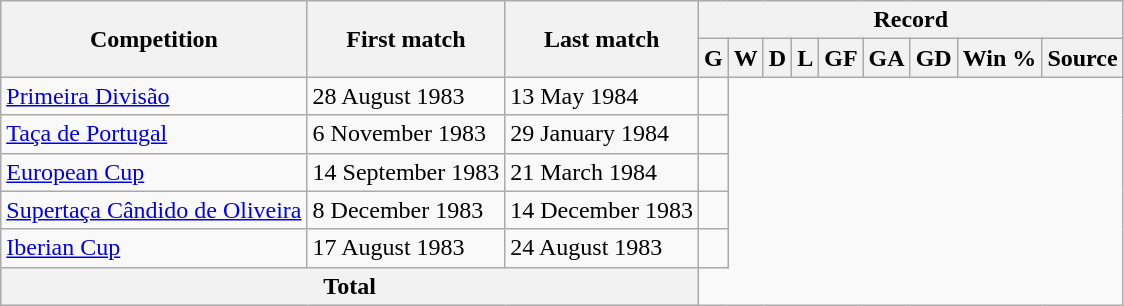<table class="wikitable" style="text-align: center">
<tr>
<th rowspan="2">Competition</th>
<th rowspan="2">First match</th>
<th rowspan="2">Last match</th>
<th colspan="9">Record</th>
</tr>
<tr>
<th>G</th>
<th>W</th>
<th>D</th>
<th>L</th>
<th>GF</th>
<th>GA</th>
<th>GD</th>
<th>Win %</th>
<th>Source</th>
</tr>
<tr>
<td align=left><a href='#'>Primeira Divisão</a></td>
<td align=left>28 August 1983</td>
<td align=left>13 May 1984<br></td>
<td align=left></td>
</tr>
<tr>
<td align=left><a href='#'>Taça de Portugal</a></td>
<td align=left>6 November 1983</td>
<td align=left>29 January 1984<br></td>
<td align=left></td>
</tr>
<tr>
<td align=left><a href='#'>European Cup</a></td>
<td align=left>14 September 1983</td>
<td align=left>21 March 1984<br></td>
<td align=left></td>
</tr>
<tr>
<td align=left><a href='#'>Supertaça Cândido de Oliveira</a></td>
<td align=left>8 December 1983</td>
<td align=left>14 December 1983<br></td>
<td align=left></td>
</tr>
<tr>
<td align=left><a href='#'>Iberian Cup</a></td>
<td align=left>17 August 1983</td>
<td align=left>24 August 1983<br></td>
<td align=left></td>
</tr>
<tr>
<th colspan="3">Total<br></th>
</tr>
</table>
